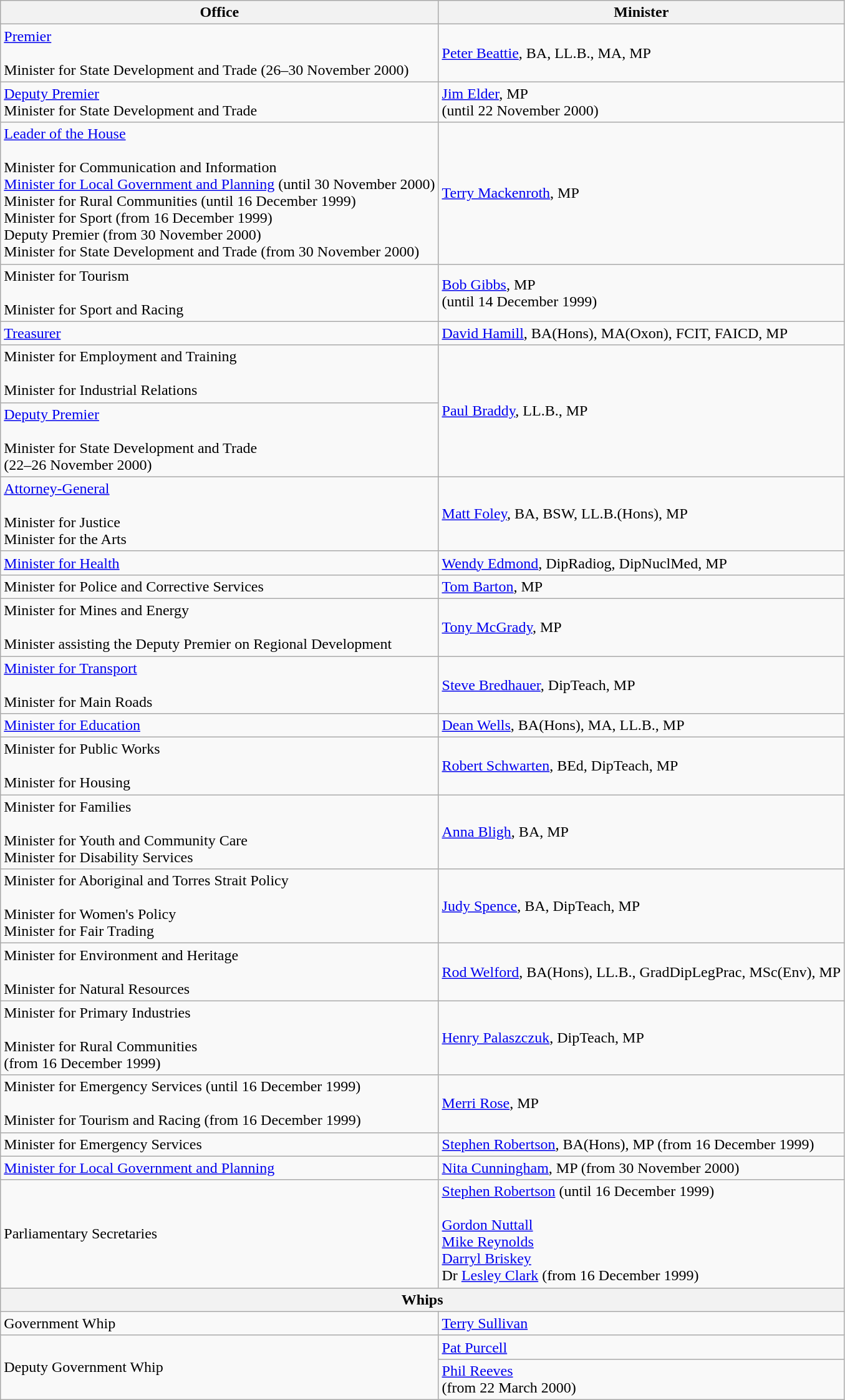<table class="wikitable">
<tr>
<th>Office</th>
<th>Minister</th>
</tr>
<tr>
<td><a href='#'>Premier</a><br><br>Minister for State Development and Trade (26–30 November 2000)</td>
<td><a href='#'>Peter Beattie</a>, BA, LL.B., MA, MP</td>
</tr>
<tr>
<td><a href='#'>Deputy Premier</a><br>Minister for State Development and Trade</td>
<td><a href='#'>Jim Elder</a>, MP<br>(until 22 November 2000)</td>
</tr>
<tr>
<td><a href='#'>Leader of the House</a><br><br>Minister for Communication and Information<br>
<a href='#'>Minister for Local Government and Planning</a> (until 30 November 2000)<br>
Minister for Rural Communities (until 16 December 1999)<br>
Minister for Sport (from 16 December 1999)<br>
Deputy Premier (from 30 November 2000)<br>
Minister for State Development and Trade (from 30 November 2000)</td>
<td><a href='#'>Terry Mackenroth</a>, MP</td>
</tr>
<tr>
<td>Minister for Tourism<br><br>Minister for Sport and Racing<br></td>
<td><a href='#'>Bob Gibbs</a>, MP<br>(until 14 December 1999)</td>
</tr>
<tr>
<td><a href='#'>Treasurer</a></td>
<td><a href='#'>David Hamill</a>, BA(Hons), MA(Oxon), FCIT, FAICD, MP</td>
</tr>
<tr>
<td>Minister for Employment and Training<br><br>Minister for Industrial Relations</td>
<td rowspan=2><a href='#'>Paul Braddy</a>, LL.B., MP</td>
</tr>
<tr>
<td><a href='#'>Deputy Premier</a><br><br>Minister for State Development and Trade<br>
(22–26 November 2000)</td>
</tr>
<tr>
<td><a href='#'>Attorney-General</a><br><br>Minister for Justice<br>
Minister for the Arts</td>
<td><a href='#'>Matt Foley</a>, BA, BSW, LL.B.(Hons), MP</td>
</tr>
<tr>
<td><a href='#'>Minister for Health</a></td>
<td><a href='#'>Wendy Edmond</a>, DipRadiog, DipNuclMed, MP</td>
</tr>
<tr>
<td>Minister for Police and Corrective Services<br></td>
<td><a href='#'>Tom Barton</a>, MP</td>
</tr>
<tr>
<td>Minister for Mines and Energy<br><br>Minister assisting the Deputy Premier on Regional Development</td>
<td><a href='#'>Tony McGrady</a>, MP</td>
</tr>
<tr>
<td><a href='#'>Minister for Transport</a><br><br>Minister for Main Roads</td>
<td><a href='#'>Steve Bredhauer</a>, DipTeach, MP</td>
</tr>
<tr>
<td><a href='#'>Minister for Education</a></td>
<td><a href='#'>Dean Wells</a>, BA(Hons), MA, LL.B., MP</td>
</tr>
<tr>
<td>Minister for Public Works<br><br>Minister for Housing</td>
<td><a href='#'>Robert Schwarten</a>, BEd, DipTeach, MP</td>
</tr>
<tr>
<td>Minister for Families<br><br>Minister for Youth and Community Care<br>
Minister for Disability Services</td>
<td><a href='#'>Anna Bligh</a>, BA, MP</td>
</tr>
<tr>
<td>Minister for Aboriginal and Torres Strait Policy<br><br>Minister for Women's Policy<br>
Minister for Fair Trading</td>
<td><a href='#'>Judy Spence</a>, BA, DipTeach, MP</td>
</tr>
<tr>
<td>Minister for Environment and Heritage<br><br>Minister for Natural Resources</td>
<td><a href='#'>Rod Welford</a>, BA(Hons), LL.B., GradDipLegPrac, MSc(Env), MP</td>
</tr>
<tr>
<td>Minister for Primary Industries<br><br>Minister for Rural Communities<br>(from 16 December 1999)</td>
<td><a href='#'>Henry Palaszczuk</a>, DipTeach, MP</td>
</tr>
<tr>
<td>Minister for Emergency Services (until 16 December 1999)<br><br>Minister for Tourism and Racing (from 16 December 1999)</td>
<td><a href='#'>Merri Rose</a>, MP</td>
</tr>
<tr>
<td>Minister for Emergency Services</td>
<td><a href='#'>Stephen Robertson</a>, BA(Hons), MP (from 16 December 1999)</td>
</tr>
<tr>
<td><a href='#'>Minister for Local Government and Planning</a></td>
<td><a href='#'>Nita Cunningham</a>, MP (from 30 November 2000)</td>
</tr>
<tr>
<td>Parliamentary Secretaries</td>
<td><a href='#'>Stephen Robertson</a> (until 16 December 1999)<br><br><a href='#'>Gordon Nuttall</a><br>
<a href='#'>Mike Reynolds</a><br>
<a href='#'>Darryl Briskey</a><br>
Dr <a href='#'>Lesley Clark</a> (from 16 December 1999)</td>
</tr>
<tr>
<th colspan=2>Whips</th>
</tr>
<tr>
<td>Government Whip</td>
<td><a href='#'>Terry Sullivan</a></td>
</tr>
<tr>
<td rowspan=2>Deputy Government Whip</td>
<td><a href='#'>Pat Purcell</a></td>
</tr>
<tr>
<td><a href='#'>Phil Reeves</a><br>(from 22 March 2000)</td>
</tr>
</table>
